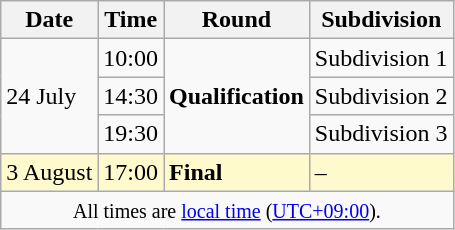<table class="wikitable">
<tr>
<th>Date</th>
<th>Time</th>
<th>Round</th>
<th>Subdivision</th>
</tr>
<tr>
<td rowspan=3>24 July</td>
<td>10:00</td>
<td rowspan=3><strong>Qualification</strong></td>
<td>Subdivision 1</td>
</tr>
<tr>
<td>14:30</td>
<td>Subdivision 2</td>
</tr>
<tr>
<td>19:30</td>
<td>Subdivision 3</td>
</tr>
<tr style=background:lemonchiffon>
<td>3 August</td>
<td>17:00</td>
<td><strong>Final</strong></td>
<td>–</td>
</tr>
<tr>
<td colspan=4 align=center><small>All times are <a href='#'>local time</a> (<a href='#'>UTC+09:00</a>).</small></td>
</tr>
</table>
